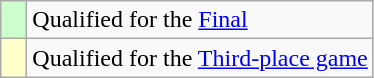<table class="wikitable" style="text-align:left;">
<tr>
<td width=10px bgcolor=#ccffcc></td>
<td>Qualified for the <a href='#'>Final</a></td>
</tr>
<tr>
<td width=10px bgcolor=#ffffcc></td>
<td>Qualified for the <a href='#'>Third-place game</a></td>
</tr>
</table>
